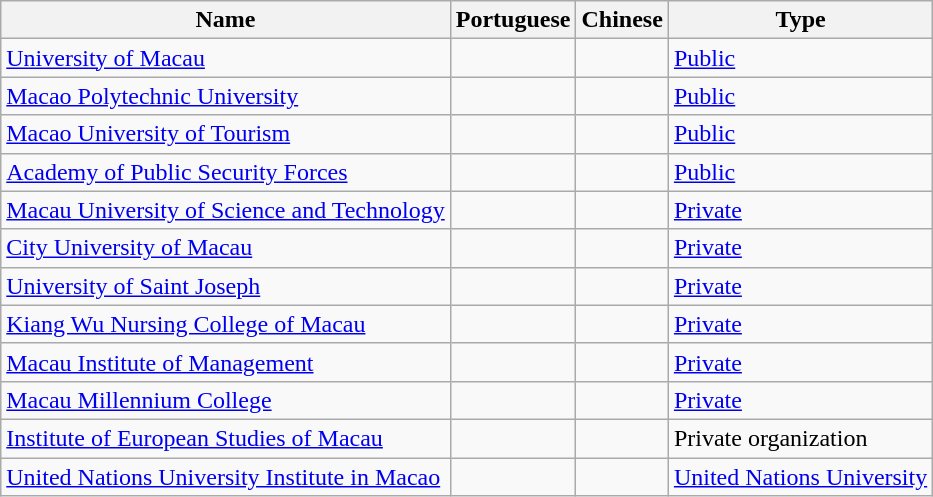<table class="wikitable sortable">
<tr>
<th>Name</th>
<th>Portuguese</th>
<th>Chinese</th>
<th>Type</th>
</tr>
<tr>
<td><a href='#'>University of Macau</a></td>
<td></td>
<td></td>
<td><a href='#'>Public</a></td>
</tr>
<tr>
<td><a href='#'>Macao Polytechnic University</a></td>
<td></td>
<td></td>
<td><a href='#'>Public</a></td>
</tr>
<tr>
<td><a href='#'>Macao University of Tourism</a></td>
<td></td>
<td></td>
<td><a href='#'>Public</a></td>
</tr>
<tr>
<td><a href='#'>Academy of Public Security Forces</a></td>
<td></td>
<td></td>
<td><a href='#'>Public</a></td>
</tr>
<tr>
<td><a href='#'>Macau University of Science and Technology</a></td>
<td></td>
<td></td>
<td><a href='#'>Private</a></td>
</tr>
<tr>
<td><a href='#'>City University of Macau</a></td>
<td></td>
<td></td>
<td><a href='#'>Private</a></td>
</tr>
<tr>
<td><a href='#'>University of Saint Joseph</a></td>
<td></td>
<td></td>
<td><a href='#'>Private</a></td>
</tr>
<tr>
<td><a href='#'>Kiang Wu Nursing College of Macau</a></td>
<td></td>
<td></td>
<td><a href='#'>Private</a></td>
</tr>
<tr>
<td><a href='#'>Macau Institute of Management</a></td>
<td></td>
<td></td>
<td><a href='#'>Private</a></td>
</tr>
<tr>
<td><a href='#'>Macau Millennium College</a></td>
<td></td>
<td></td>
<td><a href='#'>Private</a></td>
</tr>
<tr>
<td><a href='#'>Institute of European Studies of Macau</a></td>
<td></td>
<td></td>
<td>Private organization</td>
</tr>
<tr>
<td><a href='#'>United Nations University Institute in Macao</a></td>
<td></td>
<td></td>
<td><a href='#'>United Nations University</a></td>
</tr>
</table>
